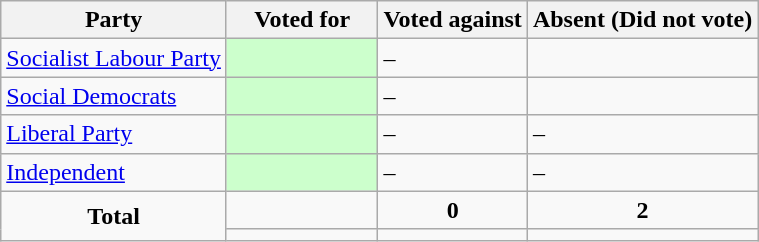<table class="wikitable">
<tr>
<th>Party</th>
<th style="width:20%;">Voted for</th>
<th>Voted against</th>
<th>Absent (Did not vote)</th>
</tr>
<tr>
<td> <a href='#'>Socialist Labour Party</a></td>
<td style="background-color:#CCFFCC;"></td>
<td>–</td>
<td></td>
</tr>
<tr>
<td> <a href='#'>Social Democrats</a></td>
<td style="background-color:#CCFFCC;"></td>
<td>–</td>
<td></td>
</tr>
<tr>
<td> <a href='#'>Liberal Party</a></td>
<td style="background-color:#CCFFCC;"></td>
<td>–</td>
<td>–</td>
</tr>
<tr>
<td> <a href='#'>Independent</a></td>
<td style="background-color:#CCFFCC;"></td>
<td>–</td>
<td>–</td>
</tr>
<tr>
<td style="text-align:center;" rowspan="2"><strong>Total</strong></td>
<td></td>
<td style="text-align:center;"><strong>0</strong></td>
<td style="text-align:center;"><strong>2</strong></td>
</tr>
<tr>
<td style="text-align:center;"></td>
<td style="text-align:center;"></td>
<td style="text-align:center;"></td>
</tr>
</table>
